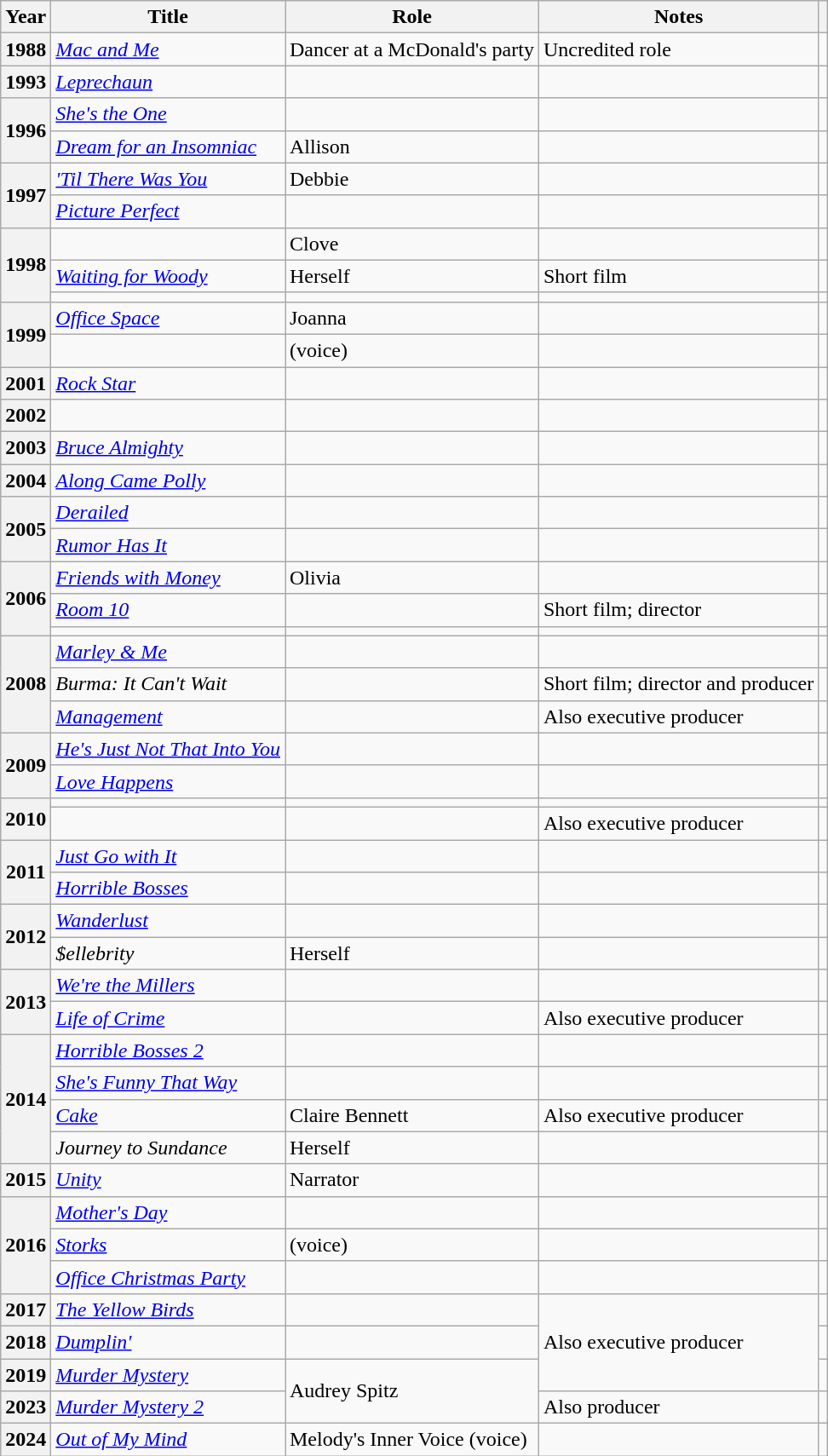<table class="wikitable plainrowheaders sortable" style="margin-right: 0;">
<tr>
<th scope="col">Year</th>
<th scope="col">Title</th>
<th scope="col">Role</th>
<th scope="col" class="unsortable">Notes</th>
<th scope="col" class="unsortable"></th>
</tr>
<tr>
<th scope="row">1988</th>
<td><em><a href='#'>Mac and Me</a></em></td>
<td>Dancer at a McDonald's party</td>
<td>Uncredited role</td>
<td style="text-align:center;"></td>
</tr>
<tr>
<th scope="row">1993</th>
<td><em><a href='#'>Leprechaun</a></em></td>
<td></td>
<td></td>
<td style="text-align:center;"></td>
</tr>
<tr>
<th rowspan="2" scope="row">1996</th>
<td><em><a href='#'>She's the One</a></em></td>
<td></td>
<td></td>
<td style="text-align:center;"></td>
</tr>
<tr>
<td><em><a href='#'>Dream for an Insomniac</a></em></td>
<td>Allison</td>
<td></td>
<td style="text-align:center;"></td>
</tr>
<tr>
<th rowspan="2" scope="row">1997</th>
<td><em><a href='#'>'Til There Was You</a></em></td>
<td>Debbie</td>
<td></td>
<td style="text-align:center;"></td>
</tr>
<tr>
<td><em><a href='#'>Picture Perfect</a></em></td>
<td></td>
<td></td>
<td style="text-align:center;"></td>
</tr>
<tr>
<th rowspan="3" scope="row">1998</th>
<td><em></em></td>
<td>Clove</td>
<td></td>
<td style="text-align:center;"></td>
</tr>
<tr>
<td><em><a href='#'>Waiting for Woody</a></em></td>
<td>Herself</td>
<td>Short film</td>
<td style="text-align:center;"></td>
</tr>
<tr>
<td><em></em></td>
<td></td>
<td></td>
<td style="text-align:center;"></td>
</tr>
<tr>
<th rowspan="2" scope="row">1999</th>
<td><em><a href='#'>Office Space</a></em></td>
<td>Joanna</td>
<td></td>
<td style="text-align:center;"></td>
</tr>
<tr>
<td><em></em></td>
<td> (voice)</td>
<td></td>
<td style="text-align:center;"></td>
</tr>
<tr>
<th scope="row">2001</th>
<td><em><a href='#'>Rock Star</a></em></td>
<td></td>
<td></td>
<td style="text-align:center;"></td>
</tr>
<tr>
<th scope="row">2002</th>
<td><em></em></td>
<td></td>
<td></td>
<td style="text-align:center;"></td>
</tr>
<tr>
<th scope="row">2003</th>
<td><em><a href='#'>Bruce Almighty</a></em></td>
<td></td>
<td></td>
<td style="text-align:center;"></td>
</tr>
<tr>
<th scope="row">2004</th>
<td><em><a href='#'>Along Came Polly</a></em></td>
<td></td>
<td></td>
<td style="text-align:center;"></td>
</tr>
<tr>
<th rowspan="2" scope="row">2005</th>
<td><em><a href='#'>Derailed</a></em></td>
<td></td>
<td></td>
<td style="text-align:center;"></td>
</tr>
<tr>
<td><em><a href='#'>Rumor Has It</a></em></td>
<td></td>
<td></td>
<td style="text-align:center;"></td>
</tr>
<tr>
<th rowspan="3" scope="row">2006</th>
<td><em><a href='#'>Friends with Money</a></em></td>
<td>Olivia</td>
<td></td>
<td style="text-align:center;"></td>
</tr>
<tr>
<td><em><a href='#'>Room 10</a></em></td>
<td></td>
<td>Short film; director</td>
<td style="text-align:center;"></td>
</tr>
<tr>
<td><em></em></td>
<td></td>
<td></td>
<td style="text-align:center;"></td>
</tr>
<tr>
<th rowspan="3" scope="row">2008</th>
<td><em><a href='#'>Marley & Me</a></em></td>
<td></td>
<td></td>
<td style="text-align:center;"></td>
</tr>
<tr>
<td><em>Burma: It Can't Wait</em></td>
<td></td>
<td>Short film; director and producer</td>
<td style="text-align:center;"></td>
</tr>
<tr>
<td><em><a href='#'>Management</a></em></td>
<td></td>
<td>Also executive producer</td>
<td style="text-align:center;"></td>
</tr>
<tr>
<th rowspan="2" scope="row">2009</th>
<td><em><a href='#'>He's Just Not That Into You</a></em></td>
<td></td>
<td></td>
<td style="text-align:center;"></td>
</tr>
<tr>
<td><em><a href='#'>Love Happens</a></em></td>
<td></td>
<td></td>
<td style="text-align:center;"></td>
</tr>
<tr>
<th rowspan="2" scope="row">2010</th>
<td><em></em></td>
<td></td>
<td></td>
<td style="text-align:center;"></td>
</tr>
<tr>
<td><em></em></td>
<td></td>
<td>Also executive producer</td>
<td style="text-align:center;"></td>
</tr>
<tr>
<th rowspan="2" scope="row">2011</th>
<td><em><a href='#'>Just Go with It</a></em></td>
<td></td>
<td></td>
<td style="text-align:center;"></td>
</tr>
<tr>
<td><em><a href='#'>Horrible Bosses</a></em></td>
<td></td>
<td></td>
<td style="text-align:center;"></td>
</tr>
<tr>
<th rowspan="2" scope="row">2012</th>
<td><em><a href='#'>Wanderlust</a></em></td>
<td></td>
<td></td>
<td style="text-align:center;"></td>
</tr>
<tr>
<td><em>$ellebrity</em></td>
<td>Herself</td>
<td></td>
<td style="text-align:center;"></td>
</tr>
<tr>
<th rowspan="2" scope="row">2013</th>
<td><em><a href='#'>We're the Millers</a></em></td>
<td></td>
<td></td>
<td style="text-align:center;"></td>
</tr>
<tr>
<td><em><a href='#'>Life of Crime</a></em></td>
<td></td>
<td>Also executive producer</td>
<td style="text-align:center;"></td>
</tr>
<tr>
<th rowspan="4" scope="row">2014</th>
<td><em><a href='#'>Horrible Bosses 2</a></em></td>
<td></td>
<td></td>
<td style="text-align:center;"></td>
</tr>
<tr>
<td><em><a href='#'>She's Funny That Way</a></em></td>
<td></td>
<td></td>
<td style="text-align:center;"></td>
</tr>
<tr>
<td><em><a href='#'>Cake</a></em></td>
<td>Claire Bennett</td>
<td>Also executive producer</td>
<td style="text-align:center;"></td>
</tr>
<tr>
<td><em>Journey to Sundance</em></td>
<td>Herself</td>
<td></td>
<td style="text-align:center;"></td>
</tr>
<tr>
<th scope="row">2015</th>
<td><em><a href='#'>Unity</a></em></td>
<td>Narrator</td>
<td></td>
<td style="text-align:center;"></td>
</tr>
<tr>
<th rowspan="3" scope="row">2016</th>
<td><em><a href='#'>Mother's Day</a></em></td>
<td></td>
<td></td>
<td style="text-align:center;"></td>
</tr>
<tr>
<td><em><a href='#'>Storks</a></em></td>
<td> (voice)</td>
<td></td>
<td style="text-align:center;"></td>
</tr>
<tr>
<td><em><a href='#'>Office Christmas Party</a></em></td>
<td></td>
<td></td>
<td style="text-align:center;"></td>
</tr>
<tr>
<th scope="row">2017</th>
<td><em><a href='#'>The Yellow Birds</a></em></td>
<td></td>
<td rowspan="3">Also executive producer</td>
<td style="text-align:center;"></td>
</tr>
<tr>
<th scope="row">2018</th>
<td><em><a href='#'>Dumplin'</a></em></td>
<td></td>
<td style="text-align:center;"></td>
</tr>
<tr>
<th scope="row">2019</th>
<td><em><a href='#'>Murder Mystery</a></em></td>
<td rowspan="2">Audrey Spitz</td>
<td style="text-align:center;"></td>
</tr>
<tr>
<th scope="row">2023</th>
<td><em><a href='#'>Murder Mystery 2</a></em></td>
<td>Also producer</td>
<td style="text-align:center;"></td>
</tr>
<tr>
<th scope="row">2024</th>
<td><em><a href='#'>Out of My Mind</a></em></td>
<td>Melody's Inner Voice (voice)</td>
<td></td>
<td style="text-align:center;"></td>
</tr>
</table>
